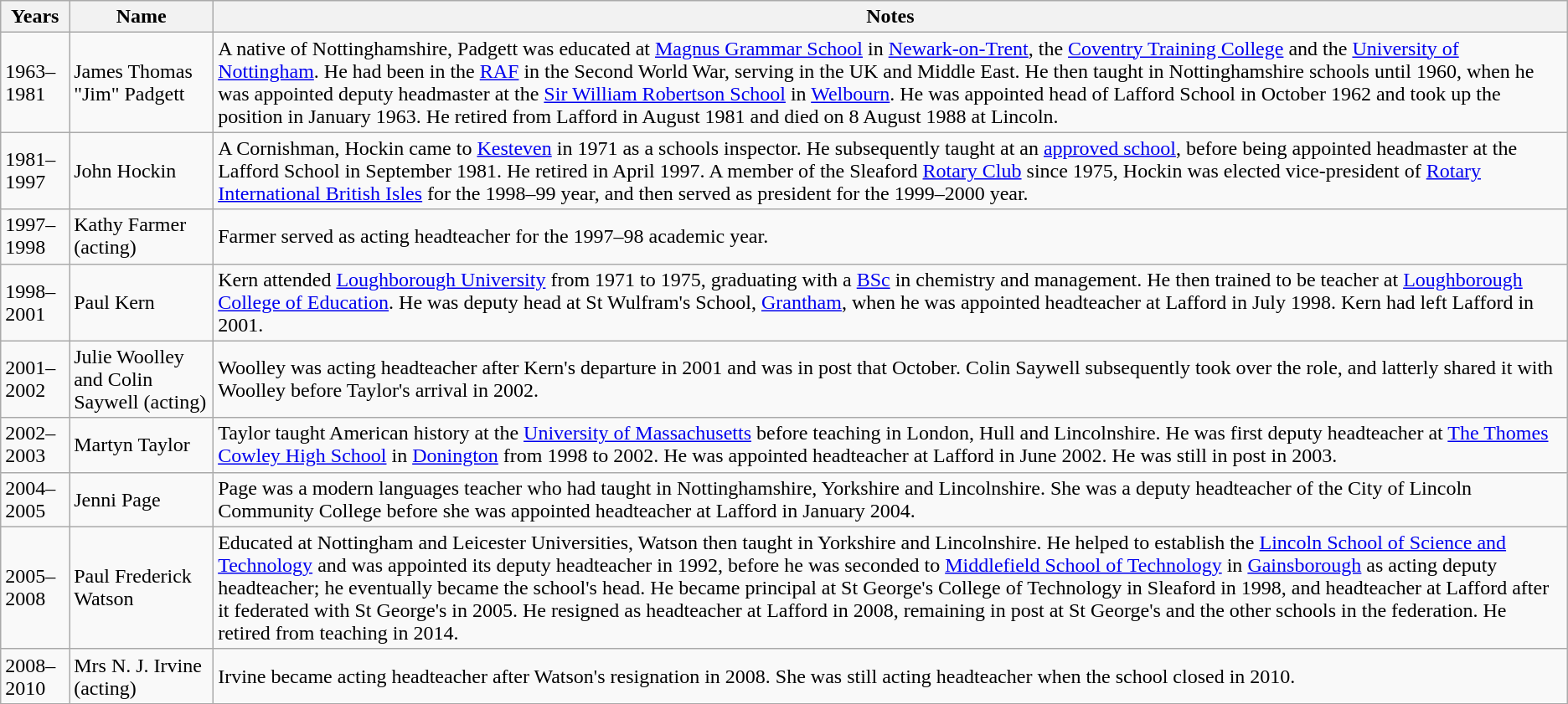<table class="wikitable">
<tr>
<th>Years</th>
<th>Name</th>
<th>Notes</th>
</tr>
<tr>
<td>1963–1981</td>
<td>James Thomas "Jim" Padgett</td>
<td>A native of Nottinghamshire, Padgett was educated at <a href='#'>Magnus Grammar School</a> in <a href='#'>Newark-on-Trent</a>, the <a href='#'>Coventry Training College</a> and the <a href='#'>University of Nottingham</a>. He had been in the <a href='#'>RAF</a> in the Second World War, serving in the UK and Middle East. He then taught in Nottinghamshire schools until 1960, when he was appointed deputy headmaster at the <a href='#'>Sir William Robertson School</a> in <a href='#'>Welbourn</a>. He was appointed head of Lafford School in October 1962 and took up the position in January 1963. He retired from Lafford in August 1981 and died on 8 August 1988 at Lincoln.</td>
</tr>
<tr>
<td>1981–1997</td>
<td>John Hockin</td>
<td>A Cornishman, Hockin came to <a href='#'>Kesteven</a> in 1971 as a schools inspector. He subsequently taught at an <a href='#'>approved school</a>, before being appointed headmaster at the Lafford School in September 1981. He retired in April 1997. A member of the Sleaford <a href='#'>Rotary Club</a> since 1975, Hockin was elected vice-president of <a href='#'>Rotary International British Isles</a> for the 1998–99 year, and then served as president for the 1999–2000 year.</td>
</tr>
<tr>
<td>1997–1998</td>
<td>Kathy Farmer (acting)</td>
<td>Farmer served as acting headteacher for the 1997–98 academic year.</td>
</tr>
<tr>
<td>1998–2001</td>
<td>Paul Kern</td>
<td>Kern attended <a href='#'>Loughborough University</a> from 1971 to 1975, graduating with a <a href='#'>BSc</a> in chemistry and management. He then trained to be teacher at <a href='#'>Loughborough College of Education</a>. He was deputy head at St Wulfram's School, <a href='#'>Grantham</a>, when he was appointed headteacher at Lafford in July 1998. Kern had left Lafford in 2001.</td>
</tr>
<tr>
<td>2001–2002</td>
<td>Julie Woolley and Colin Saywell (acting)</td>
<td>Woolley was acting headteacher after Kern's departure in 2001 and was in post that October. Colin Saywell subsequently took over the role, and latterly shared it with Woolley before Taylor's arrival in 2002.</td>
</tr>
<tr>
<td>2002–2003</td>
<td>Martyn Taylor</td>
<td>Taylor taught American history at the <a href='#'>University of Massachusetts</a> before teaching in London, Hull and Lincolnshire. He was first deputy headteacher at <a href='#'>The Thomes Cowley High School</a> in <a href='#'>Donington</a> from 1998 to 2002. He was appointed headteacher at Lafford in June 2002. He was still in post in 2003.</td>
</tr>
<tr>
<td>2004–2005</td>
<td>Jenni Page</td>
<td>Page was a modern languages teacher who had taught in Nottinghamshire, Yorkshire and Lincolnshire. She was a deputy headteacher of the City of Lincoln Community College before she was appointed headteacher at Lafford in January 2004.</td>
</tr>
<tr>
<td>2005–2008</td>
<td>Paul Frederick Watson</td>
<td>Educated at Nottingham and Leicester Universities, Watson then taught in Yorkshire and Lincolnshire. He helped to establish the <a href='#'>Lincoln School of Science and Technology</a> and was appointed its deputy headteacher in 1992, before he was seconded to <a href='#'>Middlefield School of Technology</a> in <a href='#'>Gainsborough</a> as acting deputy headteacher; he eventually became the school's head. He became principal at St George's College of Technology in Sleaford in 1998, and headteacher at Lafford after it federated with St George's in 2005. He resigned as headteacher at Lafford in 2008, remaining in post at St George's and the other schools in the federation. He retired from teaching in 2014.</td>
</tr>
<tr>
<td>2008–2010</td>
<td>Mrs N. J. Irvine (acting)</td>
<td>Irvine became acting headteacher after Watson's resignation in 2008. She was still acting headteacher when the school closed in 2010.</td>
</tr>
</table>
